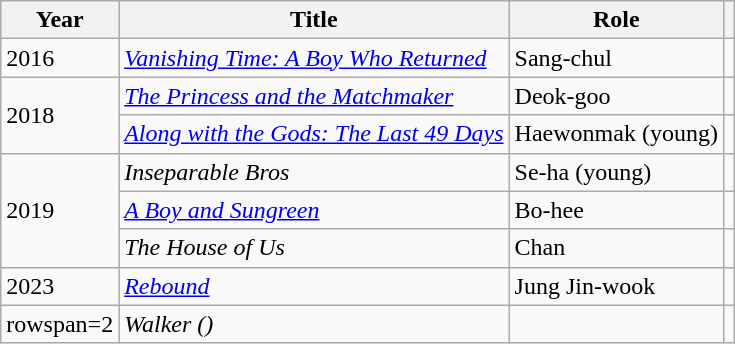<table class="wikitable">
<tr>
<th>Year</th>
<th>Title</th>
<th>Role</th>
<th></th>
</tr>
<tr>
<td>2016</td>
<td><em><a href='#'>Vanishing Time: A Boy Who Returned</a></em></td>
<td>Sang-chul</td>
<td align="center"></td>
</tr>
<tr>
<td rowspan="2">2018</td>
<td><em><a href='#'>The Princess and the Matchmaker</a></em></td>
<td>Deok-goo</td>
<td align="center"></td>
</tr>
<tr>
<td><em><a href='#'>Along with the Gods: The Last 49 Days</a></em></td>
<td>Haewonmak (young)</td>
<td align="center"></td>
</tr>
<tr>
<td rowspan="3">2019</td>
<td><em>Inseparable Bros</em></td>
<td>Se-ha (young)</td>
<td align="center"></td>
</tr>
<tr>
<td><em><a href='#'>A Boy and Sungreen</a></em></td>
<td>Bo-hee</td>
<td align="center"></td>
</tr>
<tr>
<td><em>The House of Us</em></td>
<td>Chan</td>
<td align="center"></td>
</tr>
<tr>
<td>2023</td>
<td><em><a href='#'>Rebound</a></em></td>
<td>Jung Jin-wook</td>
<td align="center"></td>
</tr>
<tr>
<td>rowspan=2 </td>
<td><em>Walker ()</em></td>
<td></td>
<td align="center"></td>
</tr>
</table>
